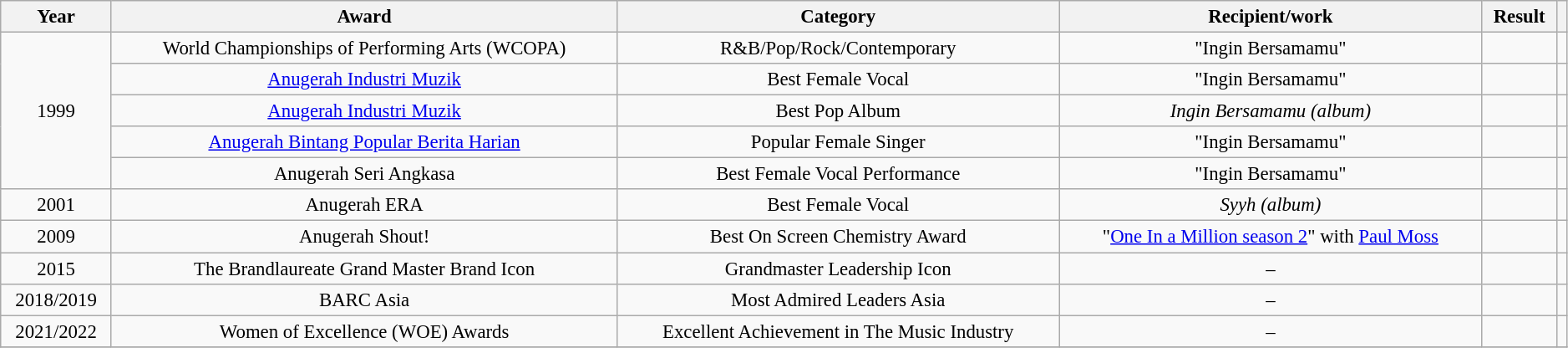<table class="wikitable"  style="text-align: center; font-size:95%; width:99%;">
<tr>
<th>Year</th>
<th>Award</th>
<th>Category</th>
<th class="unsortable">Recipient/work</th>
<th>Result</th>
<th></th>
</tr>
<tr>
<td rowspan=5>1999</td>
<td>World Championships of Performing Arts (WCOPA)</td>
<td>R&B/Pop/Rock/Contemporary</td>
<td>"Ingin Bersamamu"</td>
<td></td>
<td></td>
</tr>
<tr>
<td><a href='#'>Anugerah Industri Muzik</a></td>
<td>Best Female Vocal</td>
<td>"Ingin Bersamamu"</td>
<td></td>
<td></td>
</tr>
<tr>
<td><a href='#'>Anugerah Industri Muzik</a></td>
<td>Best Pop Album</td>
<td><em>Ingin Bersamamu (album)</em></td>
<td></td>
<td></td>
</tr>
<tr>
<td><a href='#'>Anugerah Bintang Popular Berita Harian</a></td>
<td>Popular Female Singer</td>
<td>"Ingin Bersamamu"</td>
<td></td>
<td></td>
</tr>
<tr>
<td>Anugerah Seri Angkasa</td>
<td>Best Female Vocal Performance</td>
<td>"Ingin Bersamamu"</td>
<td></td>
<td></td>
</tr>
<tr>
<td>2001</td>
<td Anugerah MeleTOP Era>Anugerah ERA</td>
<td>Best Female Vocal</td>
<td><em>Syyh (album)</em></td>
<td></td>
<td></td>
</tr>
<tr>
<td>2009</td>
<td>Anugerah Shout!</td>
<td>Best On Screen Chemistry Award</td>
<td>"<a href='#'>One In a Million season 2</a>" with <a href='#'>Paul Moss</a></td>
<td></td>
<td></td>
</tr>
<tr>
<td>2015</td>
<td>The Brandlaureate Grand Master Brand Icon</td>
<td>Grandmaster Leadership Icon</td>
<td>–</td>
<td></td>
<td></td>
</tr>
<tr>
<td>2018/2019</td>
<td>BARC Asia</td>
<td>Most Admired Leaders Asia</td>
<td>–</td>
<td></td>
<td></td>
</tr>
<tr>
<td>2021/2022</td>
<td>Women of Excellence (WOE) Awards</td>
<td>Excellent Achievement in The Music Industry</td>
<td>–</td>
<td></td>
<td></td>
</tr>
<tr>
</tr>
</table>
